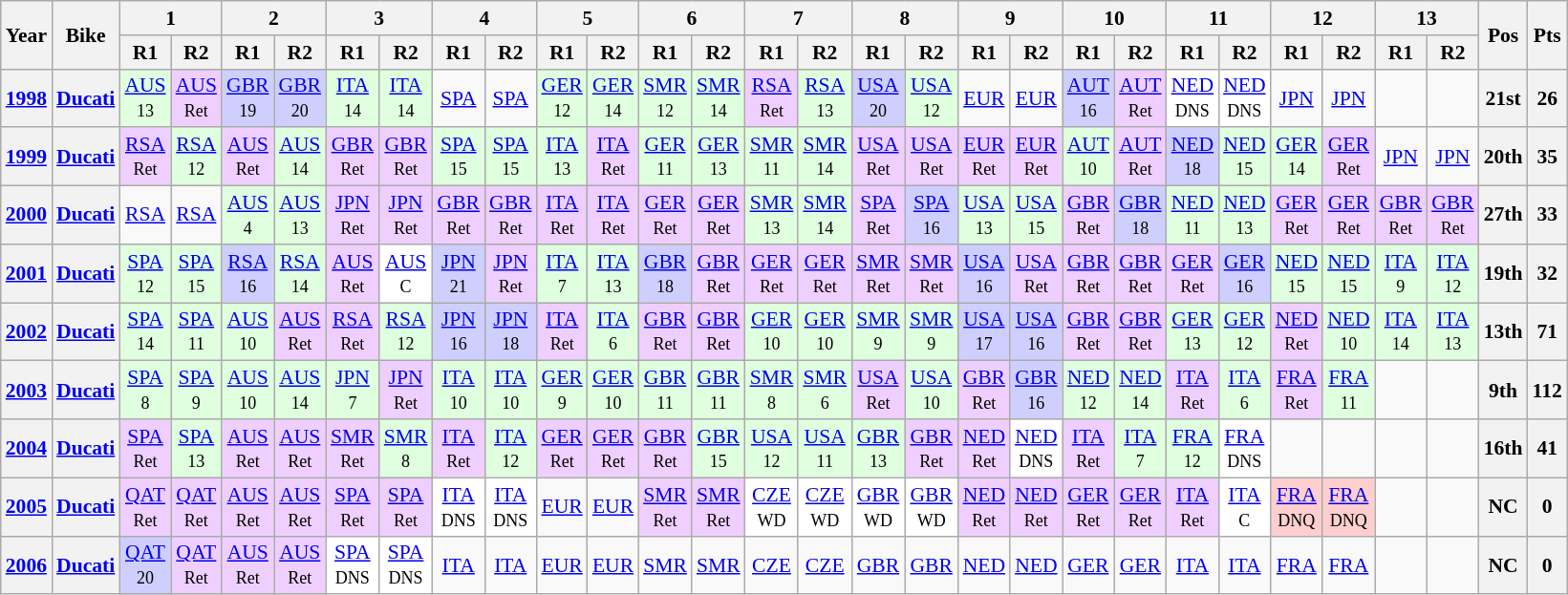<table class="wikitable" style="text-align:center; font-size:90%">
<tr>
<th valign="middle" rowspan=2>Year</th>
<th valign="middle" rowspan=2>Bike</th>
<th colspan=2>1</th>
<th colspan=2>2</th>
<th colspan=2>3</th>
<th colspan=2>4</th>
<th colspan=2>5</th>
<th colspan=2>6</th>
<th colspan=2>7</th>
<th colspan=2>8</th>
<th colspan=2>9</th>
<th colspan=2>10</th>
<th colspan=2>11</th>
<th colspan=2>12</th>
<th colspan=2>13</th>
<th rowspan=2>Pos</th>
<th rowspan=2>Pts</th>
</tr>
<tr>
<th>R1</th>
<th>R2</th>
<th>R1</th>
<th>R2</th>
<th>R1</th>
<th>R2</th>
<th>R1</th>
<th>R2</th>
<th>R1</th>
<th>R2</th>
<th>R1</th>
<th>R2</th>
<th>R1</th>
<th>R2</th>
<th>R1</th>
<th>R2</th>
<th>R1</th>
<th>R2</th>
<th>R1</th>
<th>R2</th>
<th>R1</th>
<th>R2</th>
<th>R1</th>
<th>R2</th>
<th>R1</th>
<th>R2</th>
</tr>
<tr>
<th><a href='#'>1998</a></th>
<th><a href='#'>Ducati</a></th>
<td style="background:#dfffdf;"><a href='#'>AUS</a><br><small>13</small></td>
<td style="background:#efcfff;"><a href='#'>AUS</a><br><small>Ret</small></td>
<td style="background:#cfcfff;"><a href='#'>GBR</a><br><small>19</small></td>
<td style="background:#cfcfff;"><a href='#'>GBR</a><br><small>20</small></td>
<td style="background:#dfffdf;"><a href='#'>ITA</a><br><small>14</small></td>
<td style="background:#dfffdf;"><a href='#'>ITA</a><br><small>14</small></td>
<td><a href='#'>SPA</a></td>
<td><a href='#'>SPA</a></td>
<td style="background:#dfffdf;"><a href='#'>GER</a><br><small>12</small></td>
<td style="background:#dfffdf;"><a href='#'>GER</a><br><small>14</small></td>
<td style="background:#dfffdf;"><a href='#'>SMR</a><br><small>12</small></td>
<td style="background:#dfffdf;"><a href='#'>SMR</a><br><small>14</small></td>
<td style="background:#efcfff;"><a href='#'>RSA</a><br><small>Ret</small></td>
<td style="background:#dfffdf;"><a href='#'>RSA</a><br><small>13</small></td>
<td style="background:#cfcfff;"><a href='#'>USA</a><br><small>20</small></td>
<td style="background:#dfffdf;"><a href='#'>USA</a><br><small>12</small></td>
<td><a href='#'>EUR</a></td>
<td><a href='#'>EUR</a></td>
<td style="background:#cfcfff;"><a href='#'>AUT</a><br><small>16</small></td>
<td style="background:#efcfff;"><a href='#'>AUT</a><br><small>Ret</small></td>
<td style="background:#ffffff;"><a href='#'>NED</a><br><small>DNS</small></td>
<td style="background:#ffffff;"><a href='#'>NED</a><br><small>DNS</small></td>
<td><a href='#'>JPN</a></td>
<td><a href='#'>JPN</a></td>
<td></td>
<td></td>
<th>21st</th>
<th>26</th>
</tr>
<tr>
<th><a href='#'>1999</a></th>
<th><a href='#'>Ducati</a></th>
<td style="background:#efcfff;"><a href='#'>RSA</a><br><small>Ret</small></td>
<td style="background:#dfffdf;"><a href='#'>RSA</a><br><small>12</small></td>
<td style="background:#efcfff;"><a href='#'>AUS</a><br><small>Ret</small></td>
<td style="background:#dfffdf;"><a href='#'>AUS</a><br><small>14</small></td>
<td style="background:#efcfff;"><a href='#'>GBR</a><br><small>Ret</small></td>
<td style="background:#efcfff;"><a href='#'>GBR</a><br><small>Ret</small></td>
<td style="background:#dfffdf;"><a href='#'>SPA</a><br><small>15</small></td>
<td style="background:#dfffdf;"><a href='#'>SPA</a><br><small>15</small></td>
<td style="background:#dfffdf;"><a href='#'>ITA</a><br><small>13</small></td>
<td style="background:#efcfff;"><a href='#'>ITA</a><br><small>Ret</small></td>
<td style="background:#dfffdf;"><a href='#'>GER</a><br><small>11</small></td>
<td style="background:#dfffdf;"><a href='#'>GER</a><br><small>13</small></td>
<td style="background:#dfffdf;"><a href='#'>SMR</a><br><small>11</small></td>
<td style="background:#dfffdf;"><a href='#'>SMR</a><br><small>14</small></td>
<td style="background:#efcfff;"><a href='#'>USA</a><br><small>Ret</small></td>
<td style="background:#efcfff;"><a href='#'>USA</a><br><small>Ret</small></td>
<td style="background:#efcfff;"><a href='#'>EUR</a><br><small>Ret</small></td>
<td style="background:#efcfff;"><a href='#'>EUR</a><br><small>Ret</small></td>
<td style="background:#dfffdf;"><a href='#'>AUT</a><br><small>10</small></td>
<td style="background:#efcfff;"><a href='#'>AUT</a><br><small>Ret</small></td>
<td style="background:#cfcfff;"><a href='#'>NED</a><br><small>18</small></td>
<td style="background:#dfffdf;"><a href='#'>NED</a><br><small>15</small></td>
<td style="background:#dfffdf;"><a href='#'>GER</a><br><small>14</small></td>
<td style="background:#efcfff;"><a href='#'>GER</a><br><small>Ret</small></td>
<td><a href='#'>JPN</a></td>
<td><a href='#'>JPN</a></td>
<th>20th</th>
<th>35</th>
</tr>
<tr>
<th><a href='#'>2000</a></th>
<th><a href='#'>Ducati</a></th>
<td><a href='#'>RSA</a></td>
<td><a href='#'>RSA</a></td>
<td style="background:#dfffdf;"><a href='#'>AUS</a><br><small>4</small></td>
<td style="background:#dfffdf;"><a href='#'>AUS</a><br><small>13</small></td>
<td style="background:#efcfff;"><a href='#'>JPN</a><br><small>Ret</small></td>
<td style="background:#efcfff;"><a href='#'>JPN</a><br><small>Ret</small></td>
<td style="background:#efcfff;"><a href='#'>GBR</a><br><small>Ret</small></td>
<td style="background:#efcfff;"><a href='#'>GBR</a><br><small>Ret</small></td>
<td style="background:#efcfff;"><a href='#'>ITA</a><br><small>Ret</small></td>
<td style="background:#efcfff;"><a href='#'>ITA</a><br><small>Ret</small></td>
<td style="background:#efcfff;"><a href='#'>GER</a><br><small>Ret</small></td>
<td style="background:#efcfff;"><a href='#'>GER</a><br><small>Ret</small></td>
<td style="background:#dfffdf;"><a href='#'>SMR</a><br><small>13</small></td>
<td style="background:#dfffdf;"><a href='#'>SMR</a><br><small>14</small></td>
<td style="background:#efcfff;"><a href='#'>SPA</a><br><small>Ret</small></td>
<td style="background:#cfcfff;"><a href='#'>SPA</a><br><small>16</small></td>
<td style="background:#dfffdf;"><a href='#'>USA</a><br><small>13</small></td>
<td style="background:#dfffdf;"><a href='#'>USA</a><br><small>15</small></td>
<td style="background:#efcfff;"><a href='#'>GBR</a><br><small>Ret</small></td>
<td style="background:#cfcfff;"><a href='#'>GBR</a><br><small>18</small></td>
<td style="background:#dfffdf;"><a href='#'>NED</a><br><small>11</small></td>
<td style="background:#dfffdf;"><a href='#'>NED</a><br><small>13</small></td>
<td style="background:#efcfff;"><a href='#'>GER</a><br><small>Ret</small></td>
<td style="background:#efcfff;"><a href='#'>GER</a><br><small>Ret</small></td>
<td style="background:#efcfff;"><a href='#'>GBR</a><br><small>Ret</small></td>
<td style="background:#efcfff;"><a href='#'>GBR</a><br><small>Ret</small></td>
<th>27th</th>
<th>33</th>
</tr>
<tr>
<th><a href='#'>2001</a></th>
<th><a href='#'>Ducati</a></th>
<td style="background:#dfffdf;"><a href='#'>SPA</a><br><small>12</small></td>
<td style="background:#dfffdf;"><a href='#'>SPA</a><br><small>15</small></td>
<td style="background:#cfcfff;"><a href='#'>RSA</a><br><small>16</small></td>
<td style="background:#dfffdf;"><a href='#'>RSA</a><br><small>14</small></td>
<td style="background:#efcfff;"><a href='#'>AUS</a><br><small>Ret</small></td>
<td style="background:#FFFFFF;"><a href='#'>AUS</a><br><small>C</small></td>
<td style="background:#cfcfff;"><a href='#'>JPN</a><br><small>21</small></td>
<td style="background:#efcfff;"><a href='#'>JPN</a><br><small>Ret</small></td>
<td style="background:#dfffdf;"><a href='#'>ITA</a><br><small>7</small></td>
<td style="background:#dfffdf;"><a href='#'>ITA</a><br><small>13</small></td>
<td style="background:#cfcfff;"><a href='#'>GBR</a><br><small>18</small></td>
<td style="background:#efcfff;"><a href='#'>GBR</a><br><small>Ret</small></td>
<td style="background:#efcfff;"><a href='#'>GER</a><br><small>Ret</small></td>
<td style="background:#efcfff;"><a href='#'>GER</a><br><small>Ret</small></td>
<td style="background:#efcfff;"><a href='#'>SMR</a><br><small>Ret</small></td>
<td style="background:#efcfff;"><a href='#'>SMR</a><br><small>Ret</small></td>
<td style="background:#cfcfff;"><a href='#'>USA</a><br><small>16</small></td>
<td style="background:#efcfff;"><a href='#'>USA</a><br><small>Ret</small></td>
<td style="background:#efcfff;"><a href='#'>GBR</a><br><small>Ret</small></td>
<td style="background:#efcfff;"><a href='#'>GBR</a><br><small>Ret</small></td>
<td style="background:#efcfff;"><a href='#'>GER</a><br><small>Ret</small></td>
<td style="background:#cfcfff;"><a href='#'>GER</a><br><small>16</small></td>
<td style="background:#dfffdf;"><a href='#'>NED</a><br><small>15</small></td>
<td style="background:#dfffdf;"><a href='#'>NED</a><br><small>15</small></td>
<td style="background:#dfffdf;"><a href='#'>ITA</a><br><small>9</small></td>
<td style="background:#dfffdf;"><a href='#'>ITA</a><br><small>12</small></td>
<th>19th</th>
<th>32</th>
</tr>
<tr>
<th><a href='#'>2002</a></th>
<th><a href='#'>Ducati</a></th>
<td style="background:#dfffdf;"><a href='#'>SPA</a><br><small>14</small></td>
<td style="background:#dfffdf;"><a href='#'>SPA</a><br><small>11</small></td>
<td style="background:#dfffdf;"><a href='#'>AUS</a><br><small>10</small></td>
<td style="background:#efcfff;"><a href='#'>AUS</a><br><small>Ret</small></td>
<td style="background:#efcfff;"><a href='#'>RSA</a><br><small>Ret</small></td>
<td style="background:#dfffdf;"><a href='#'>RSA</a><br><small>12</small></td>
<td style="background:#cfcfff;"><a href='#'>JPN</a><br><small>16</small></td>
<td style="background:#cfcfff;"><a href='#'>JPN</a><br><small>18</small></td>
<td style="background:#efcfff;"><a href='#'>ITA</a><br><small>Ret</small></td>
<td style="background:#dfffdf;"><a href='#'>ITA</a><br><small>6</small></td>
<td style="background:#efcfff;"><a href='#'>GBR</a><br><small>Ret</small></td>
<td style="background:#efcfff;"><a href='#'>GBR</a><br><small>Ret</small></td>
<td style="background:#dfffdf;"><a href='#'>GER</a><br><small>10</small></td>
<td style="background:#dfffdf;"><a href='#'>GER</a><br><small>10</small></td>
<td style="background:#dfffdf;"><a href='#'>SMR</a><br><small>9</small></td>
<td style="background:#dfffdf;"><a href='#'>SMR</a><br><small>9</small></td>
<td style="background:#cfcfff;"><a href='#'>USA</a><br><small>17</small></td>
<td style="background:#cfcfff;"><a href='#'>USA</a><br><small>16</small></td>
<td style="background:#efcfff;"><a href='#'>GBR</a><br><small>Ret</small></td>
<td style="background:#efcfff;"><a href='#'>GBR</a><br><small>Ret</small></td>
<td style="background:#dfffdf;"><a href='#'>GER</a><br><small>13</small></td>
<td style="background:#dfffdf;"><a href='#'>GER</a><br><small>12</small></td>
<td style="background:#efcfff;"><a href='#'>NED</a><br><small>Ret</small></td>
<td style="background:#dfffdf;"><a href='#'>NED</a><br><small>10</small></td>
<td style="background:#dfffdf;"><a href='#'>ITA</a><br><small>14</small></td>
<td style="background:#dfffdf;"><a href='#'>ITA</a><br><small>13</small></td>
<th>13th</th>
<th>71</th>
</tr>
<tr>
<th align="left"><a href='#'>2003</a></th>
<th align="left"><a href='#'>Ducati</a></th>
<td style="background:#dfffdf;"><a href='#'>SPA</a><br><small>8</small></td>
<td style="background:#dfffdf;"><a href='#'>SPA</a><br><small>9</small></td>
<td style="background:#dfffdf;"><a href='#'>AUS</a><br><small>10</small></td>
<td style="background:#dfffdf;"><a href='#'>AUS</a><br><small>14</small></td>
<td style="background:#dfffdf;"><a href='#'>JPN</a><br><small>7</small></td>
<td style="background:#efcfff;"><a href='#'>JPN</a><br><small>Ret</small></td>
<td style="background:#dfffdf;"><a href='#'>ITA</a><br><small>10</small></td>
<td style="background:#dfffdf;"><a href='#'>ITA</a><br><small>10</small></td>
<td style="background:#dfffdf;"><a href='#'>GER</a><br><small>9</small></td>
<td style="background:#dfffdf;"><a href='#'>GER</a><br><small>10</small></td>
<td style="background:#dfffdf;"><a href='#'>GBR</a><br><small>11</small></td>
<td style="background:#dfffdf;"><a href='#'>GBR</a><br><small>11</small></td>
<td style="background:#dfffdf;"><a href='#'>SMR</a><br><small>8</small></td>
<td style="background:#dfffdf;"><a href='#'>SMR</a><br><small>6</small></td>
<td style="background:#efcfff;"><a href='#'>USA</a><br><small>Ret</small></td>
<td style="background:#dfffdf;"><a href='#'>USA</a><br><small>10</small></td>
<td style="background:#efcfff;"><a href='#'>GBR</a><br><small>Ret</small></td>
<td style="background:#cfcfff;"><a href='#'>GBR</a><br><small>16</small></td>
<td style="background:#dfffdf;"><a href='#'>NED</a><br><small>12</small></td>
<td style="background:#dfffdf;"><a href='#'>NED</a><br><small>14</small></td>
<td style="background:#efcfff;"><a href='#'>ITA</a><br><small>Ret</small></td>
<td style="background:#dfffdf;"><a href='#'>ITA</a><br><small>6</small></td>
<td style="background:#efcfff;"><a href='#'>FRA</a><br><small>Ret</small></td>
<td style="background:#dfffdf;"><a href='#'>FRA</a><br><small>11</small></td>
<td></td>
<td></td>
<th>9th</th>
<th>112</th>
</tr>
<tr>
<th><a href='#'>2004</a></th>
<th><a href='#'>Ducati</a></th>
<td style="background:#efcfff;"><a href='#'>SPA</a><br><small>Ret</small></td>
<td style="background:#dfffdf;"><a href='#'>SPA</a><br><small>13</small></td>
<td style="background:#efcfff;"><a href='#'>AUS</a><br><small>Ret</small></td>
<td style="background:#efcfff;"><a href='#'>AUS</a><br><small>Ret</small></td>
<td style="background:#efcfff;"><a href='#'>SMR</a><br><small>Ret</small></td>
<td style="background:#dfffdf;"><a href='#'>SMR</a><br><small>8</small></td>
<td style="background:#efcfff;"><a href='#'>ITA</a><br><small>Ret</small></td>
<td style="background:#dfffdf;"><a href='#'>ITA</a><br><small>12</small></td>
<td style="background:#efcfff;"><a href='#'>GER</a><br><small>Ret</small></td>
<td style="background:#efcfff;"><a href='#'>GER</a><br><small>Ret</small></td>
<td style="background:#efcfff;"><a href='#'>GBR</a><br><small>Ret</small></td>
<td style="background:#dfffdf;"><a href='#'>GBR</a><br><small>15</small></td>
<td style="background:#dfffdf;"><a href='#'>USA</a><br><small>12</small></td>
<td style="background:#dfffdf;"><a href='#'>USA</a><br><small>11</small></td>
<td style="background:#dfffdf;"><a href='#'>GBR</a><br><small>13</small></td>
<td style="background:#efcfff;"><a href='#'>GBR</a><br><small>Ret</small></td>
<td style="background:#efcfff;"><a href='#'>NED</a><br><small>Ret</small></td>
<td style="background:#ffffff;"><a href='#'>NED</a><br><small>DNS</small></td>
<td style="background:#efcfff;"><a href='#'>ITA</a><br><small>Ret</small></td>
<td style="background:#dfffdf;"><a href='#'>ITA</a><br><small>7</small></td>
<td style="background:#dfffdf;"><a href='#'>FRA</a><br><small>12</small></td>
<td style="background:#ffffff;"><a href='#'>FRA</a><br><small>DNS</small></td>
<td></td>
<td></td>
<td></td>
<td></td>
<th>16th</th>
<th>41</th>
</tr>
<tr>
<th><a href='#'>2005</a></th>
<th><a href='#'>Ducati</a></th>
<td style="background:#efcfff;"><a href='#'>QAT</a><br><small>Ret</small></td>
<td style="background:#efcfff;"><a href='#'>QAT</a><br><small>Ret</small></td>
<td style="background:#efcfff;"><a href='#'>AUS</a><br><small>Ret</small></td>
<td style="background:#efcfff;"><a href='#'>AUS</a><br><small>Ret</small></td>
<td style="background:#efcfff;"><a href='#'>SPA</a><br><small>Ret</small></td>
<td style="background:#efcfff;"><a href='#'>SPA</a><br><small>Ret</small></td>
<td style="background:#ffffff;"><a href='#'>ITA</a><br><small>DNS</small></td>
<td style="background:#ffffff;"><a href='#'>ITA</a><br><small>DNS</small></td>
<td><a href='#'>EUR</a></td>
<td><a href='#'>EUR</a></td>
<td style="background:#efcfff;"><a href='#'>SMR</a><br><small>Ret</small></td>
<td style="background:#efcfff;"><a href='#'>SMR</a><br><small>Ret</small></td>
<td style="background:#ffffff;"><a href='#'>CZE</a><br><small>WD</small></td>
<td style="background:#ffffff;"><a href='#'>CZE</a><br><small>WD</small></td>
<td style="background:#ffffff;"><a href='#'>GBR</a><br><small>WD</small></td>
<td style="background:#ffffff;"><a href='#'>GBR</a><br><small>WD</small></td>
<td style="background:#efcfff;"><a href='#'>NED</a><br><small>Ret</small></td>
<td style="background:#efcfff;"><a href='#'>NED</a><br><small>Ret</small></td>
<td style="background:#efcfff;"><a href='#'>GER</a><br><small>Ret</small></td>
<td style="background:#efcfff;"><a href='#'>GER</a><br><small>Ret</small></td>
<td style="background:#efcfff;"><a href='#'>ITA</a><br><small>Ret</small></td>
<td style="background:#ffffff;"><a href='#'>ITA</a><br><small>C</small></td>
<td style="background:#ffcfcf;"><a href='#'>FRA</a><br><small>DNQ</small></td>
<td style="background:#ffcfcf;"><a href='#'>FRA</a><br><small>DNQ</small></td>
<td></td>
<td></td>
<th>NC</th>
<th>0</th>
</tr>
<tr>
<th><a href='#'>2006</a></th>
<th><a href='#'>Ducati</a></th>
<td style="background:#cfcfff;"><a href='#'>QAT</a><br><small>20</small></td>
<td style="background:#efcfff;"><a href='#'>QAT</a><br><small>Ret</small></td>
<td style="background:#efcfff;"><a href='#'>AUS</a><br><small>Ret</small></td>
<td style="background:#efcfff;"><a href='#'>AUS</a><br><small>Ret</small></td>
<td style="background:#ffffff;"><a href='#'>SPA</a><br><small>DNS</small></td>
<td style="background:#ffffff;"><a href='#'>SPA</a><br><small>DNS</small></td>
<td><a href='#'>ITA</a></td>
<td><a href='#'>ITA</a></td>
<td><a href='#'>EUR</a></td>
<td><a href='#'>EUR</a></td>
<td><a href='#'>SMR</a></td>
<td><a href='#'>SMR</a></td>
<td><a href='#'>CZE</a></td>
<td><a href='#'>CZE</a></td>
<td><a href='#'>GBR</a></td>
<td><a href='#'>GBR</a></td>
<td><a href='#'>NED</a></td>
<td><a href='#'>NED</a></td>
<td><a href='#'>GER</a></td>
<td><a href='#'>GER</a></td>
<td><a href='#'>ITA</a></td>
<td><a href='#'>ITA</a></td>
<td><a href='#'>FRA</a></td>
<td><a href='#'>FRA</a></td>
<td></td>
<td></td>
<th>NC</th>
<th>0</th>
</tr>
</table>
